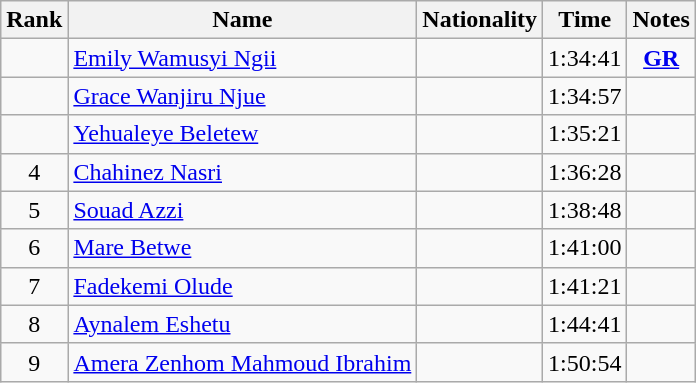<table class="wikitable sortable" style="text-align:center">
<tr>
<th>Rank</th>
<th>Name</th>
<th>Nationality</th>
<th>Time</th>
<th>Notes</th>
</tr>
<tr>
<td></td>
<td align=left><a href='#'>Emily Wamusyi Ngii</a></td>
<td align=left></td>
<td>1:34:41</td>
<td><strong><a href='#'>GR</a></strong></td>
</tr>
<tr>
<td></td>
<td align=left><a href='#'>Grace Wanjiru Njue</a></td>
<td align=left></td>
<td>1:34:57</td>
<td></td>
</tr>
<tr>
<td></td>
<td align=left><a href='#'>Yehualeye Beletew</a></td>
<td align=left></td>
<td>1:35:21</td>
<td></td>
</tr>
<tr>
<td>4</td>
<td align=left><a href='#'>Chahinez Nasri</a></td>
<td align=left></td>
<td>1:36:28</td>
<td></td>
</tr>
<tr>
<td>5</td>
<td align=left><a href='#'>Souad Azzi</a></td>
<td align=left></td>
<td>1:38:48</td>
<td></td>
</tr>
<tr>
<td>6</td>
<td align=left><a href='#'>Mare Betwe</a></td>
<td align=left></td>
<td>1:41:00</td>
<td></td>
</tr>
<tr>
<td>7</td>
<td align=left><a href='#'>Fadekemi Olude</a></td>
<td align=left></td>
<td>1:41:21</td>
<td></td>
</tr>
<tr>
<td>8</td>
<td align=left><a href='#'>Aynalem Eshetu</a></td>
<td align=left></td>
<td>1:44:41</td>
<td></td>
</tr>
<tr>
<td>9</td>
<td align=left><a href='#'>Amera Zenhom Mahmoud Ibrahim</a></td>
<td align=left></td>
<td>1:50:54</td>
<td></td>
</tr>
</table>
